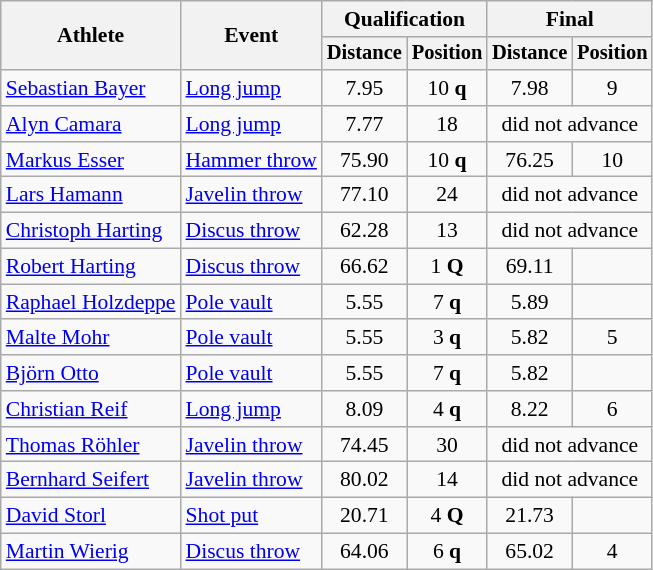<table class=wikitable style="font-size:90%">
<tr>
<th rowspan="2">Athlete</th>
<th rowspan="2">Event</th>
<th colspan="2">Qualification</th>
<th colspan="2">Final</th>
</tr>
<tr style="font-size:95%">
<th>Distance</th>
<th>Position</th>
<th>Distance</th>
<th>Position</th>
</tr>
<tr align=center>
<td align=left><a href='#'>Sebastian Bayer</a></td>
<td align=left><a href='#'>Long jump</a></td>
<td>7.95</td>
<td>10 <strong>q</strong></td>
<td>7.98</td>
<td>9</td>
</tr>
<tr align=center>
<td align=left><a href='#'>Alyn Camara</a></td>
<td align=left><a href='#'>Long jump</a></td>
<td>7.77</td>
<td>18</td>
<td colspan=2>did not advance</td>
</tr>
<tr align=center>
<td align=left><a href='#'>Markus Esser</a></td>
<td align=left><a href='#'>Hammer throw</a></td>
<td>75.90</td>
<td>10 <strong>q</strong></td>
<td>76.25</td>
<td>10</td>
</tr>
<tr align=center>
<td align=left><a href='#'>Lars Hamann</a></td>
<td align=left><a href='#'>Javelin throw</a></td>
<td>77.10</td>
<td>24</td>
<td colspan=2>did not advance</td>
</tr>
<tr align=center>
<td align=left><a href='#'>Christoph Harting</a></td>
<td align=left><a href='#'>Discus throw</a></td>
<td>62.28</td>
<td>13</td>
<td colspan=2>did not advance</td>
</tr>
<tr align=center>
<td align=left><a href='#'>Robert Harting</a></td>
<td align=left><a href='#'>Discus throw</a></td>
<td>66.62</td>
<td>1 <strong>Q</strong></td>
<td>69.11</td>
<td></td>
</tr>
<tr align=center>
<td align=left><a href='#'>Raphael Holzdeppe</a></td>
<td align=left><a href='#'>Pole vault</a></td>
<td>5.55</td>
<td>7 <strong>q</strong></td>
<td>5.89</td>
<td></td>
</tr>
<tr align=center>
<td align=left><a href='#'>Malte Mohr</a></td>
<td align=left><a href='#'>Pole vault</a></td>
<td>5.55</td>
<td>3 <strong>q</strong></td>
<td>5.82</td>
<td>5</td>
</tr>
<tr align=center>
<td align=left><a href='#'>Björn Otto</a></td>
<td align=left><a href='#'>Pole vault</a></td>
<td>5.55</td>
<td>7 <strong>q</strong></td>
<td>5.82</td>
<td></td>
</tr>
<tr align=center>
<td align=left><a href='#'>Christian Reif</a></td>
<td align=left><a href='#'>Long jump</a></td>
<td>8.09</td>
<td>4 <strong>q</strong></td>
<td>8.22</td>
<td>6</td>
</tr>
<tr align=center>
<td align=left><a href='#'>Thomas Röhler</a></td>
<td align=left><a href='#'>Javelin throw</a></td>
<td>74.45</td>
<td>30</td>
<td colspan=2>did not advance</td>
</tr>
<tr align=center>
<td align=left><a href='#'>Bernhard Seifert</a></td>
<td align=left><a href='#'>Javelin throw</a></td>
<td>80.02</td>
<td>14</td>
<td colspan=2>did not advance</td>
</tr>
<tr align=center>
<td align=left><a href='#'>David Storl</a></td>
<td align=left><a href='#'>Shot put</a></td>
<td>20.71</td>
<td>4 <strong>Q</strong></td>
<td>21.73</td>
<td></td>
</tr>
<tr align=center>
<td align=left><a href='#'>Martin Wierig</a></td>
<td align=left><a href='#'>Discus throw</a></td>
<td>64.06</td>
<td>6 <strong>q</strong></td>
<td>65.02</td>
<td>4</td>
</tr>
</table>
